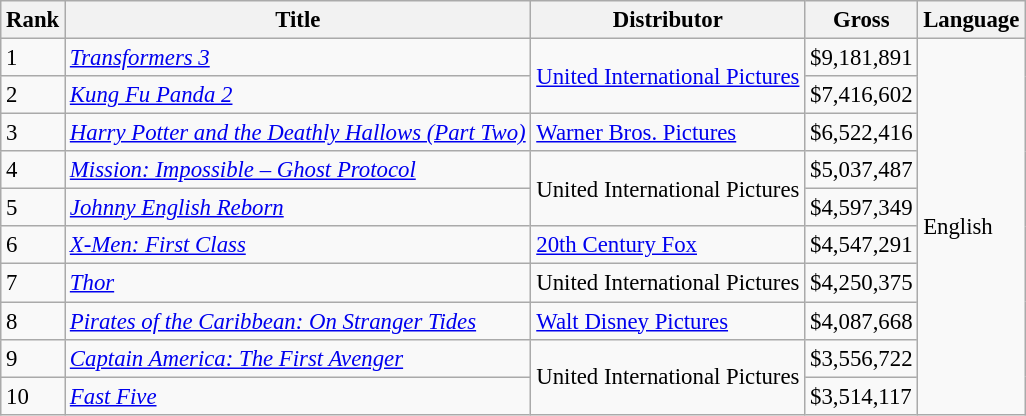<table class="wikitable" style="font-size:95%">
<tr>
<th scope="col">Rank</th>
<th scope="col">Title</th>
<th scope="col">Distributor</th>
<th scope="col">Gross</th>
<th scope="col">Language</th>
</tr>
<tr>
<td>1</td>
<td><em><a href='#'>Transformers 3</a></em></td>
<td rowspan="2"><a href='#'>United International Pictures</a></td>
<td>$9,181,891</td>
<td rowspan="10">English</td>
</tr>
<tr>
<td>2</td>
<td><em><a href='#'>Kung Fu Panda 2</a></em></td>
<td>$7,416,602</td>
</tr>
<tr>
<td>3</td>
<td><em><a href='#'>Harry Potter and the Deathly Hallows (Part Two)</a></em></td>
<td><a href='#'>Warner Bros. Pictures</a></td>
<td>$6,522,416</td>
</tr>
<tr>
<td>4</td>
<td><em><a href='#'>Mission: Impossible – Ghost Protocol</a></em></td>
<td rowspan="2">United International Pictures</td>
<td>$5,037,487</td>
</tr>
<tr>
<td>5</td>
<td><em><a href='#'>Johnny English Reborn</a></em></td>
<td>$4,597,349</td>
</tr>
<tr>
<td>6</td>
<td><em><a href='#'>X-Men: First Class</a></em></td>
<td><a href='#'>20th Century Fox</a></td>
<td>$4,547,291</td>
</tr>
<tr>
<td>7</td>
<td><em><a href='#'>Thor</a></em></td>
<td>United International Pictures</td>
<td>$4,250,375</td>
</tr>
<tr>
<td>8</td>
<td><em><a href='#'>Pirates of the Caribbean: On Stranger Tides</a></em></td>
<td><a href='#'>Walt Disney Pictures</a></td>
<td>$4,087,668</td>
</tr>
<tr>
<td>9</td>
<td><em><a href='#'>Captain America: The First Avenger</a></em></td>
<td rowspan="2">United International Pictures</td>
<td>$3,556,722</td>
</tr>
<tr>
<td>10</td>
<td><em><a href='#'>Fast Five</a></em></td>
<td>$3,514,117</td>
</tr>
</table>
